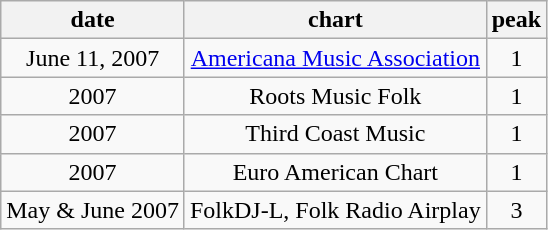<table class="wikitable" style="text-align:center">
<tr>
<th>date</th>
<th>chart</th>
<th>peak</th>
</tr>
<tr>
<td>June 11, 2007</td>
<td><a href='#'>Americana Music Association</a></td>
<td>1</td>
</tr>
<tr>
<td>2007</td>
<td>Roots Music Folk</td>
<td>1</td>
</tr>
<tr>
<td>2007</td>
<td>Third Coast Music</td>
<td>1</td>
</tr>
<tr>
<td>2007</td>
<td>Euro American Chart</td>
<td>1</td>
</tr>
<tr>
<td>May & June 2007</td>
<td>FolkDJ-L, Folk Radio Airplay</td>
<td>3</td>
</tr>
</table>
